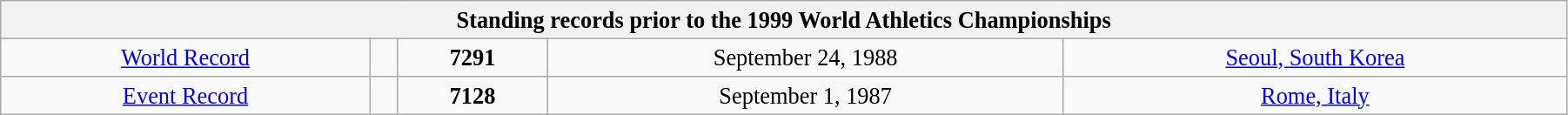<table class="wikitable" style=" text-align:center; font-size:110%;" width="95%">
<tr>
<th colspan="5">Standing records prior to the 1999 World Athletics Championships</th>
</tr>
<tr>
<td><a href='#'>World Record</a></td>
<td></td>
<td><strong>7291</strong></td>
<td>September 24, 1988</td>
<td> <a href='#'>Seoul, South Korea</a></td>
</tr>
<tr>
<td><a href='#'>Event Record</a></td>
<td></td>
<td><strong>7128</strong></td>
<td>September 1, 1987</td>
<td> <a href='#'>Rome, Italy</a></td>
</tr>
</table>
